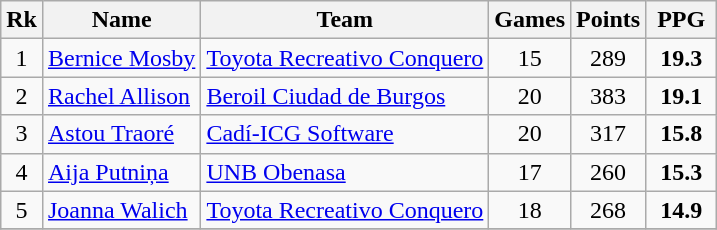<table class="wikitable" style="text-align: center;">
<tr>
<th>Rk</th>
<th>Name</th>
<th>Team</th>
<th>Games</th>
<th>Points</th>
<th width=40>PPG</th>
</tr>
<tr>
<td>1</td>
<td align="left"> <a href='#'>Bernice Mosby</a></td>
<td align="left"><a href='#'>Toyota Recreativo Conquero</a></td>
<td>15</td>
<td>289</td>
<td><strong>19.3</strong></td>
</tr>
<tr>
<td>2</td>
<td align="left"> <a href='#'>Rachel Allison</a></td>
<td align="left"><a href='#'>Beroil Ciudad de Burgos</a></td>
<td>20</td>
<td>383</td>
<td><strong>19.1</strong></td>
</tr>
<tr>
<td>3</td>
<td align="left"> <a href='#'>Astou Traoré</a></td>
<td align="left"><a href='#'>Cadí-ICG Software</a></td>
<td>20</td>
<td>317</td>
<td><strong>15.8</strong></td>
</tr>
<tr>
<td>4</td>
<td align="left"> <a href='#'>Aija Putniņa</a></td>
<td align="left"><a href='#'>UNB Obenasa</a></td>
<td>17</td>
<td>260</td>
<td><strong>15.3</strong></td>
</tr>
<tr>
<td>5</td>
<td align="left"> <a href='#'>Joanna Walich</a></td>
<td align="left"><a href='#'>Toyota Recreativo Conquero</a></td>
<td>18</td>
<td>268</td>
<td><strong>14.9</strong></td>
</tr>
<tr>
</tr>
</table>
